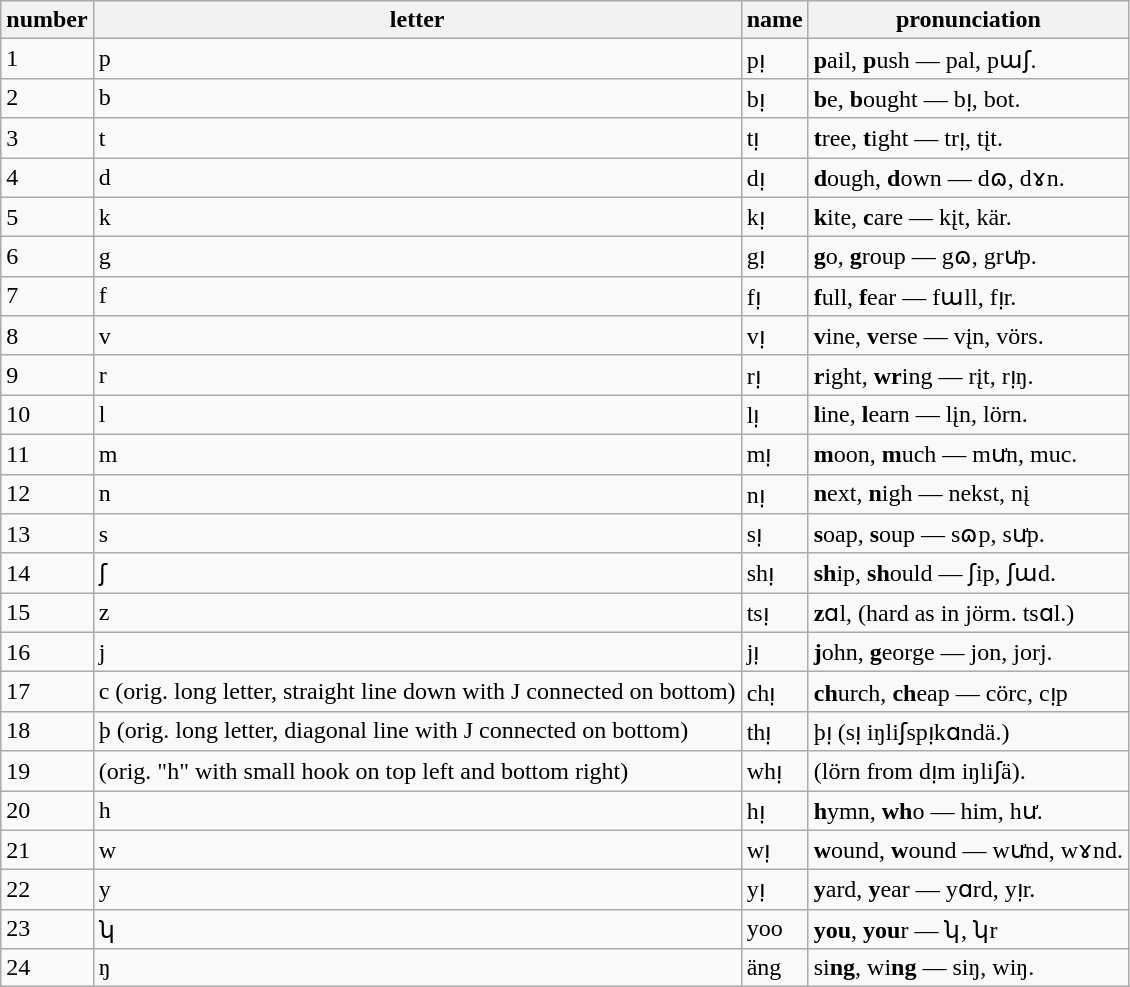<table class="wikitable">
<tr>
<th>number</th>
<th>letter</th>
<th>name</th>
<th>pronunciation</th>
</tr>
<tr>
<td>1</td>
<td>p</td>
<td>pı̣</td>
<td><strong>p</strong>ail, <strong>p</strong>ush — pal, pɯʃ.</td>
</tr>
<tr>
<td>2</td>
<td>b</td>
<td>bı̣</td>
<td><strong>b</strong>e, <strong>b</strong>ought — bı̣, bot.</td>
</tr>
<tr>
<td>3</td>
<td>t</td>
<td>tı̣</td>
<td><strong>t</strong>ree, <strong>t</strong>ight — trı̣, tįt.</td>
</tr>
<tr>
<td>4</td>
<td>d</td>
<td>dı̣</td>
<td><strong>d</strong>ough, <strong>d</strong>own — dɷ, dɤn.</td>
</tr>
<tr>
<td>5</td>
<td>k</td>
<td>kı̣</td>
<td><strong>k</strong>ite, <strong>c</strong>are — kįt, kär.</td>
</tr>
<tr>
<td>6</td>
<td>g</td>
<td>gı̣</td>
<td><strong>g</strong>o, <strong>g</strong>roup — gɷ, grưp.</td>
</tr>
<tr>
<td>7</td>
<td>f</td>
<td>fı̣</td>
<td><strong>f</strong>ull, <strong>f</strong>ear — fɯll, fı̣r.</td>
</tr>
<tr>
<td>8</td>
<td>v</td>
<td>vı̣</td>
<td><strong>v</strong>ine, <strong>v</strong>erse — vįn, vörs.</td>
</tr>
<tr>
<td>9</td>
<td>r</td>
<td>rı̣</td>
<td><strong>r</strong>ight, <strong>wr</strong>ing — rįt, rı̣ŋ.</td>
</tr>
<tr>
<td>10</td>
<td>l</td>
<td>lı̣</td>
<td><strong>l</strong>ine, <strong>l</strong>earn — lįn, lörn.</td>
</tr>
<tr>
<td>11</td>
<td>m</td>
<td>mı̣</td>
<td><strong>m</strong>oon, <strong>m</strong>uch — mưn, muc.</td>
</tr>
<tr>
<td>12</td>
<td>n</td>
<td>nı̣</td>
<td><strong>n</strong>ext, <strong>n</strong>igh — nekst, nį</td>
</tr>
<tr>
<td>13</td>
<td>s</td>
<td>sı̣</td>
<td><strong>s</strong>oap, <strong>s</strong>oup — sɷp, sưp.</td>
</tr>
<tr>
<td>14</td>
<td>ʃ</td>
<td>shı̣</td>
<td><strong>sh</strong>ip, <strong>sh</strong>ould — ʃip, ʃɯd.</td>
</tr>
<tr>
<td>15</td>
<td>z</td>
<td>tsı̣</td>
<td><strong>z</strong>ɑl, (hard as in jörm. tsɑl.)</td>
</tr>
<tr>
<td>16</td>
<td>j</td>
<td>jı̣</td>
<td><strong>j</strong>ohn, <strong>g</strong>eorge — jon, jorj.</td>
</tr>
<tr>
<td>17</td>
<td>c (orig. long letter, straight line down with J connected on bottom)</td>
<td>chı̣</td>
<td><strong>ch</strong>urch, <strong>ch</strong>eap — cörc, cı̣p</td>
</tr>
<tr>
<td>18</td>
<td>þ (orig. long letter, diagonal line with J connected on bottom)</td>
<td>thı̣</td>
<td>þı̣ (sı̣ iŋliʃspı̣kɑndä.)</td>
</tr>
<tr>
<td>19</td>
<td> (orig. "h" with small hook on top left and bottom right)</td>
<td>whı̣</td>
<td> (lörn from dı̣m iŋliʃä).</td>
</tr>
<tr>
<td>20</td>
<td>h</td>
<td>hı̣</td>
<td><strong>h</strong>ymn, <strong>wh</strong>o — him, hư.</td>
</tr>
<tr>
<td>21</td>
<td>w</td>
<td>wı̣</td>
<td><strong>w</strong>ound, <strong>w</strong>ound — wưnd, wɤnd.</td>
</tr>
<tr>
<td>22</td>
<td>y</td>
<td>yı̣</td>
<td><strong>y</strong>ard, <strong>y</strong>ear — yɑrd, yı̣r.</td>
</tr>
<tr>
<td>23</td>
<td>ʮ</td>
<td>yoo</td>
<td><strong>you</strong>, <strong>you</strong>r — ʮ, ʮr</td>
</tr>
<tr>
<td>24</td>
<td>ŋ</td>
<td>äng</td>
<td>si<strong>ng</strong>, wi<strong>ng</strong> — siŋ, wiŋ.</td>
</tr>
</table>
